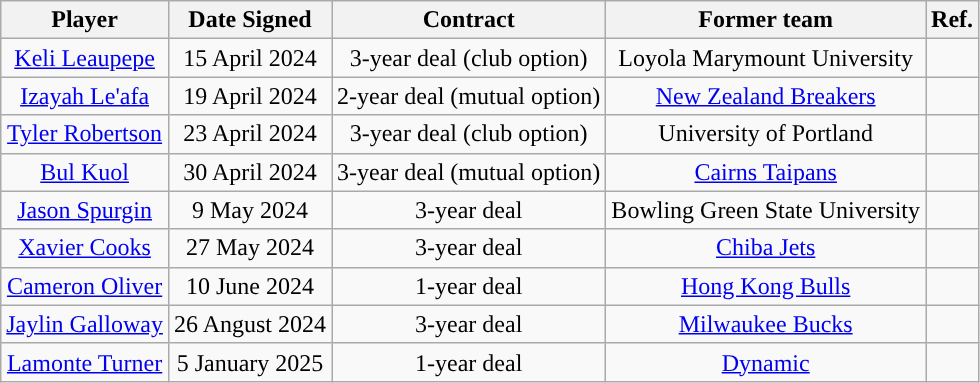<table class="wikitable sortable sortable" style="text-align: center">
<tr>
<th>Player</th>
<th>Date Signed</th>
<th>Contract</th>
<th>Former team</th>
<th>Ref.</th>
</tr>
<tr>
<td><a href='#'>Keli Leaupepe</a></td>
<td>15 April 2024</td>
<td>3-year deal (club option)</td>
<td>Loyola Marymount University</td>
<td></td>
</tr>
<tr>
<td><a href='#'>Izayah Le'afa</a></td>
<td>19 April 2024</td>
<td>2-year deal (mutual option)</td>
<td><a href='#'>New Zealand Breakers</a></td>
<td></td>
</tr>
<tr>
<td><a href='#'>Tyler Robertson</a></td>
<td>23 April 2024</td>
<td>3-year deal (club option)</td>
<td>University of Portland</td>
<td></td>
</tr>
<tr>
<td><a href='#'>Bul Kuol</a></td>
<td>30 April 2024</td>
<td>3-year deal (mutual option)</td>
<td><a href='#'>Cairns Taipans</a></td>
<td></td>
</tr>
<tr>
<td><a href='#'>Jason Spurgin</a></td>
<td>9 May 2024</td>
<td>3-year deal</td>
<td>Bowling Green State University</td>
<td></td>
</tr>
<tr>
<td><a href='#'>Xavier Cooks</a></td>
<td>27 May 2024</td>
<td>3-year deal</td>
<td><a href='#'>Chiba Jets</a></td>
<td></td>
</tr>
<tr>
<td><a href='#'>Cameron Oliver</a></td>
<td>10 June 2024</td>
<td>1-year deal</td>
<td><a href='#'>Hong Kong Bulls</a></td>
<td></td>
</tr>
<tr>
<td><a href='#'>Jaylin Galloway</a></td>
<td>26 Angust 2024</td>
<td>3-year deal</td>
<td><a href='#'>Milwaukee Bucks</a></td>
<td></td>
</tr>
<tr>
<td><a href='#'>Lamonte Turner</a></td>
<td>5 January 2025</td>
<td>1-year deal</td>
<td><a href='#'>Dynamic</a></td>
<td></td>
</tr>
</table>
